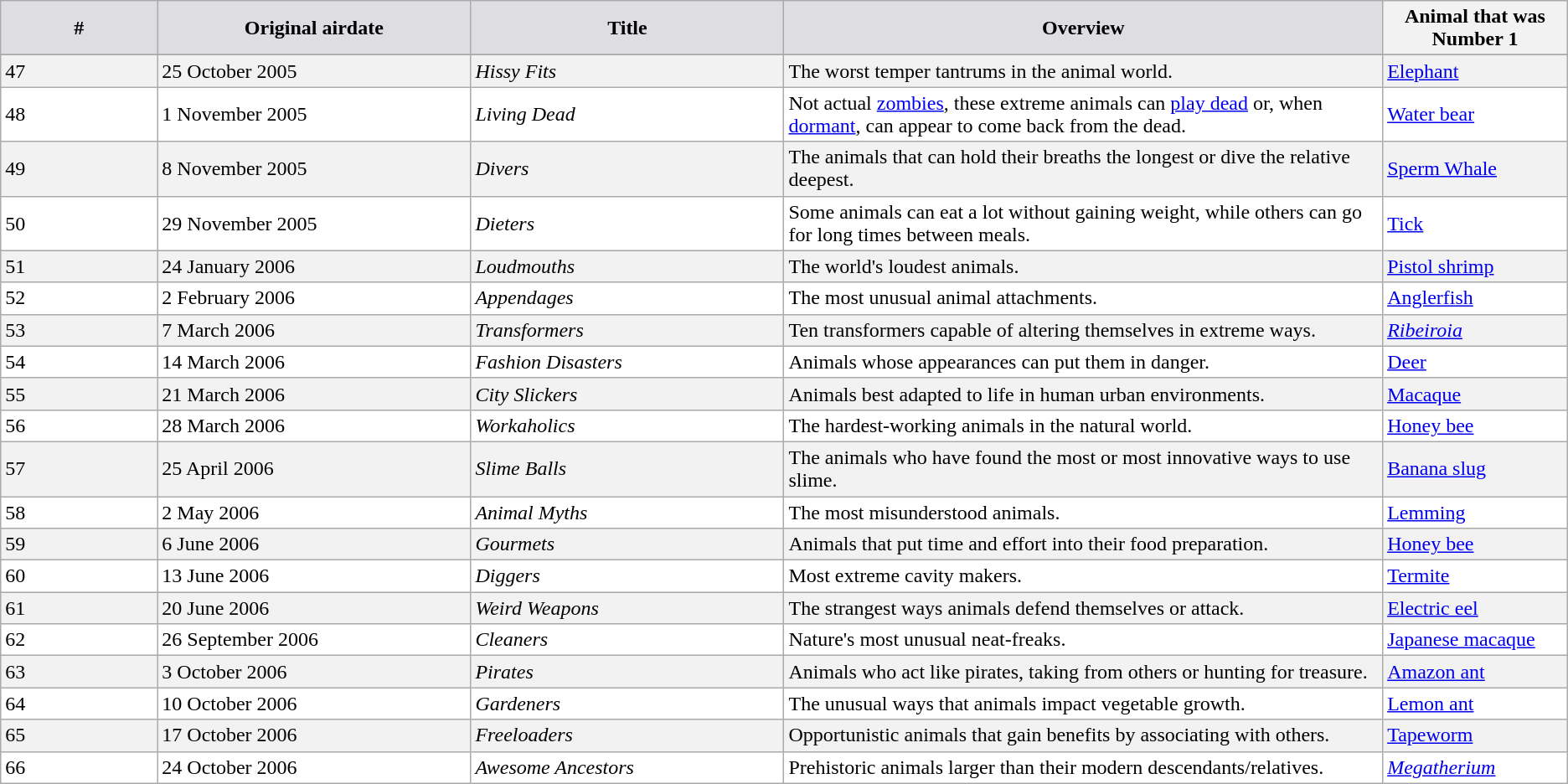<table class="wikitable">
<tr>
<th style="background-color: #DEDDE2" width=10%>#</th>
<th style="background-color: #DEDDE2" width=20%>Original airdate</th>
<th style="background-color: #DEDDE2" width=20%>Title</th>
<th style="background-color: #DEDDE2">Overview</th>
<th style+"background-color: #DEDDE2">Animal that was Number 1</th>
</tr>
<tr style="background-color: #F2F2F2;" |>
</tr>
<tr style="background-color: #F2F2F2;" |>
<td>47</td>
<td>25 October 2005</td>
<td><em>Hissy Fits</em></td>
<td> The worst temper tantrums in the animal world.</td>
<td><a href='#'>Elephant</a></td>
</tr>
<tr style="background-color: #FFFFFF;" |>
<td>48</td>
<td>1 November 2005</td>
<td><em>Living Dead</em></td>
<td> Not actual <a href='#'>zombies</a>, these extreme animals can <a href='#'>play dead</a> or, when <a href='#'>dormant</a>, can appear to come back from the dead.</td>
<td><a href='#'>Water bear</a></td>
</tr>
<tr style="background-color: #F2F2F2;" |>
<td>49</td>
<td>8 November 2005</td>
<td><em>Divers</em></td>
<td> The animals that can hold their breaths the longest or dive the relative deepest.</td>
<td><a href='#'>Sperm Whale</a></td>
</tr>
<tr style="background-color: #FFFFFF;" |>
<td>50</td>
<td>29 November 2005</td>
<td><em>Dieters</em></td>
<td> Some animals can eat a lot without gaining weight, while others can go for long times between meals.</td>
<td><a href='#'>Tick</a></td>
</tr>
<tr style="background-color: #F2F2F2;" |>
<td>51</td>
<td>24 January 2006</td>
<td><em>Loudmouths</em></td>
<td> The world's loudest animals.</td>
<td><a href='#'>Pistol shrimp</a></td>
</tr>
<tr style="background-color: #FFFFFF;" |>
<td>52</td>
<td>2 February 2006</td>
<td><em>Appendages</em></td>
<td> The most unusual animal attachments.</td>
<td><a href='#'>Anglerfish</a></td>
</tr>
<tr style="background-color: #F2F2F2;" |>
<td>53</td>
<td>7 March 2006</td>
<td><em>Transformers</em></td>
<td> Ten transformers capable of altering themselves in extreme ways.</td>
<td><em><a href='#'>Ribeiroia</a></em></td>
</tr>
<tr style="background-color: #FFFFFF;" |>
<td>54</td>
<td>14 March 2006</td>
<td><em>Fashion Disasters</em></td>
<td> Animals whose appearances can put them in danger.</td>
<td><a href='#'>Deer</a></td>
</tr>
<tr style="background-color: #F2F2F2;" |>
<td>55</td>
<td>21 March 2006</td>
<td><em>City Slickers</em></td>
<td> Animals best adapted to life in human urban environments.</td>
<td><a href='#'>Macaque</a></td>
</tr>
<tr style="background-color: #FFFFFF;" |>
<td>56</td>
<td>28 March 2006</td>
<td><em>Workaholics</em></td>
<td> The hardest-working animals in the natural world.</td>
<td><a href='#'>Honey bee</a></td>
</tr>
<tr style="background-color: #F2F2F2;" |>
<td>57</td>
<td>25 April 2006</td>
<td><em>Slime Balls</em></td>
<td> The animals who have found the most or most innovative ways to use slime.</td>
<td><a href='#'>Banana slug</a></td>
</tr>
<tr style="background-color: #FFFFFF;" |>
<td>58</td>
<td>2 May 2006</td>
<td><em>Animal Myths</em></td>
<td> The most misunderstood animals.</td>
<td><a href='#'>Lemming</a></td>
</tr>
<tr style="background-color: #F2F2F2;" |>
<td>59</td>
<td>6 June 2006</td>
<td><em>Gourmets</em></td>
<td> Animals that put time and effort into their food preparation.</td>
<td><a href='#'>Honey bee</a></td>
</tr>
<tr style="background-color: #FFFFFF;" |>
<td>60</td>
<td>13 June 2006</td>
<td><em>Diggers</em></td>
<td> Most extreme cavity makers.</td>
<td><a href='#'>Termite</a></td>
</tr>
<tr style="background-color: #F2F2F2;" |>
<td>61</td>
<td>20 June 2006</td>
<td><em>Weird Weapons</em></td>
<td> The strangest ways animals defend themselves or attack.</td>
<td><a href='#'>Electric eel</a></td>
</tr>
<tr style="background-color: #FFFFFF;" |>
<td>62</td>
<td>26 September 2006</td>
<td><em>Cleaners</em></td>
<td> Nature's most unusual neat-freaks.</td>
<td><a href='#'>Japanese macaque</a></td>
</tr>
<tr style="background-color: #F2F2F2;" |>
<td>63</td>
<td>3 October 2006</td>
<td><em>Pirates</em></td>
<td> Animals who act like pirates, taking from others or hunting for treasure.</td>
<td><a href='#'>Amazon ant</a></td>
</tr>
<tr style="background-color: #FFFFFF;" |>
<td>64</td>
<td>10 October 2006</td>
<td><em>Gardeners</em></td>
<td> The unusual ways that animals impact vegetable growth.</td>
<td><a href='#'>Lemon ant</a></td>
</tr>
<tr style="background-color: #F2F2F2;" |>
<td>65</td>
<td>17 October 2006</td>
<td><em>Freeloaders</em></td>
<td> Opportunistic animals that gain benefits by associating with others.</td>
<td><a href='#'>Tapeworm</a></td>
</tr>
<tr style="background-color: #FFFFFF;" |>
<td>66</td>
<td>24 October 2006</td>
<td><em>Awesome Ancestors</em></td>
<td> Prehistoric animals larger than their modern descendants/relatives.</td>
<td><em><a href='#'>Megatherium</a></em></td>
</tr>
</table>
